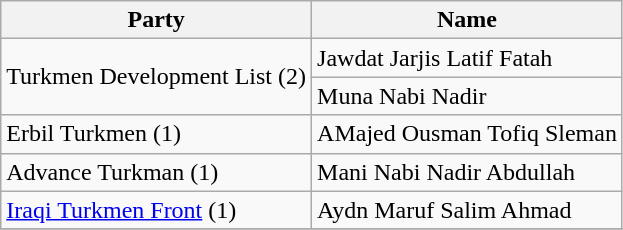<table class=wikitable>
<tr>
<th>Party</th>
<th>Name</th>
</tr>
<tr>
<td rowspan=2>Turkmen Development List (2)</td>
<td>Jawdat Jarjis Latif Fatah</td>
</tr>
<tr>
<td>Muna Nabi Nadir</td>
</tr>
<tr>
<td rowspan=1>Erbil Turkmen (1)</td>
<td>AMajed Ousman Tofiq Sleman</td>
</tr>
<tr>
<td rowspan=1>Advance Turkman (1)</td>
<td>Mani Nabi Nadir Abdullah</td>
</tr>
<tr>
<td rowspan=1><a href='#'>Iraqi Turkmen Front</a> (1)</td>
<td>Aydn Maruf Salim Ahmad</td>
</tr>
<tr>
</tr>
</table>
